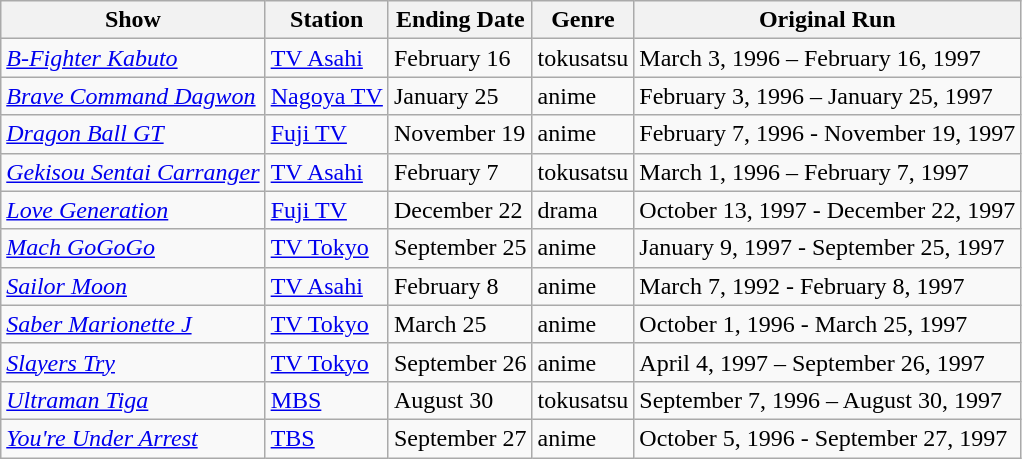<table class="wikitable sortable">
<tr>
<th>Show</th>
<th>Station</th>
<th>Ending Date</th>
<th>Genre</th>
<th>Original Run</th>
</tr>
<tr>
<td><em><a href='#'>B-Fighter Kabuto</a></em></td>
<td><a href='#'>TV Asahi</a></td>
<td>February 16</td>
<td>tokusatsu</td>
<td>March 3, 1996 – February 16, 1997</td>
</tr>
<tr>
<td><em><a href='#'>Brave Command Dagwon</a></em></td>
<td><a href='#'>Nagoya TV</a></td>
<td>January 25</td>
<td>anime</td>
<td>February 3, 1996 – January 25, 1997</td>
</tr>
<tr>
<td><em><a href='#'>Dragon Ball GT</a></em></td>
<td><a href='#'>Fuji TV</a></td>
<td>November 19</td>
<td>anime</td>
<td>February 7, 1996 - November 19, 1997</td>
</tr>
<tr>
<td><em><a href='#'>Gekisou Sentai Carranger</a></em></td>
<td><a href='#'>TV Asahi</a></td>
<td>February 7</td>
<td>tokusatsu</td>
<td>March 1, 1996 – February 7, 1997</td>
</tr>
<tr>
<td><em><a href='#'>Love Generation</a></em></td>
<td><a href='#'>Fuji TV</a></td>
<td>December 22</td>
<td>drama</td>
<td>October 13, 1997 - December 22, 1997</td>
</tr>
<tr>
<td><em><a href='#'>Mach GoGoGo</a></em></td>
<td><a href='#'>TV Tokyo</a></td>
<td>September 25</td>
<td>anime</td>
<td>January 9, 1997 - September 25, 1997</td>
</tr>
<tr>
<td><em><a href='#'>Sailor Moon</a></em></td>
<td><a href='#'>TV Asahi</a></td>
<td>February 8</td>
<td>anime</td>
<td>March 7, 1992 - February 8, 1997</td>
</tr>
<tr>
<td><em><a href='#'>Saber Marionette J</a></em></td>
<td><a href='#'>TV Tokyo</a></td>
<td>March 25</td>
<td>anime</td>
<td>October 1, 1996 - March 25, 1997</td>
</tr>
<tr>
<td><em><a href='#'>Slayers Try</a></em></td>
<td><a href='#'>TV Tokyo</a></td>
<td>September 26</td>
<td>anime</td>
<td>April 4, 1997 – September 26, 1997</td>
</tr>
<tr>
<td><em><a href='#'>Ultraman Tiga</a></em></td>
<td><a href='#'>MBS</a></td>
<td>August 30</td>
<td>tokusatsu</td>
<td>September 7, 1996 – August 30, 1997</td>
</tr>
<tr>
<td><em><a href='#'>You're Under Arrest</a></em></td>
<td><a href='#'>TBS</a></td>
<td>September 27</td>
<td>anime</td>
<td>October 5, 1996 - September 27, 1997</td>
</tr>
</table>
